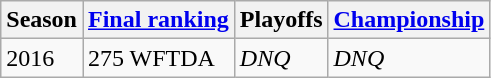<table class="wikitable sortable">
<tr>
<th>Season</th>
<th><a href='#'>Final ranking</a></th>
<th>Playoffs</th>
<th><a href='#'>Championship</a></th>
</tr>
<tr>
<td>2016</td>
<td>275 WFTDA</td>
<td><em>DNQ</em></td>
<td><em>DNQ</em></td>
</tr>
</table>
